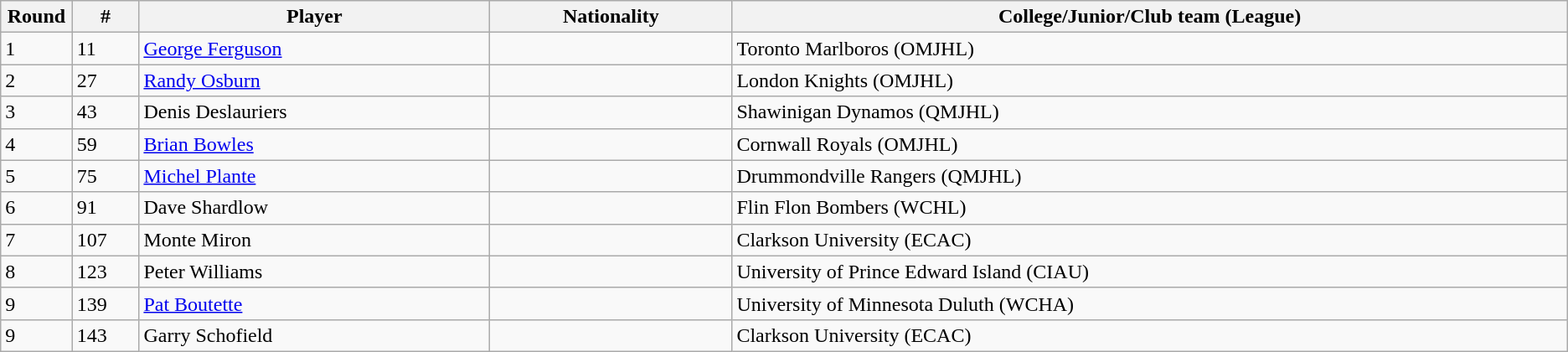<table class="wikitable">
<tr align="center">
<th bgcolor="#DDDDFF" width="4.0%">Round</th>
<th bgcolor="#DDDDFF" width="4.0%">#</th>
<th bgcolor="#DDDDFF" width="21.0%">Player</th>
<th bgcolor="#DDDDFF" width="14.5%">Nationality</th>
<th bgcolor="#DDDDFF" width="50.0%">College/Junior/Club team (League)</th>
</tr>
<tr>
<td>1</td>
<td>11</td>
<td><a href='#'>George Ferguson</a></td>
<td></td>
<td>Toronto Marlboros (OMJHL)</td>
</tr>
<tr>
<td>2</td>
<td>27</td>
<td><a href='#'>Randy Osburn</a></td>
<td></td>
<td>London Knights (OMJHL)</td>
</tr>
<tr>
<td>3</td>
<td>43</td>
<td>Denis Deslauriers</td>
<td></td>
<td>Shawinigan Dynamos (QMJHL)</td>
</tr>
<tr>
<td>4</td>
<td>59</td>
<td><a href='#'>Brian Bowles</a></td>
<td></td>
<td>Cornwall Royals (OMJHL)</td>
</tr>
<tr>
<td>5</td>
<td>75</td>
<td><a href='#'>Michel Plante</a></td>
<td></td>
<td>Drummondville Rangers (QMJHL)</td>
</tr>
<tr>
<td>6</td>
<td>91</td>
<td>Dave Shardlow</td>
<td></td>
<td>Flin Flon Bombers (WCHL)</td>
</tr>
<tr>
<td>7</td>
<td>107</td>
<td>Monte Miron</td>
<td></td>
<td>Clarkson University (ECAC)</td>
</tr>
<tr>
<td>8</td>
<td>123</td>
<td>Peter Williams</td>
<td></td>
<td>University of Prince Edward Island (CIAU)</td>
</tr>
<tr>
<td>9</td>
<td>139</td>
<td><a href='#'>Pat Boutette</a></td>
<td></td>
<td>University of Minnesota Duluth (WCHA)</td>
</tr>
<tr>
<td>9</td>
<td>143</td>
<td>Garry Schofield</td>
<td></td>
<td>Clarkson University (ECAC)</td>
</tr>
</table>
